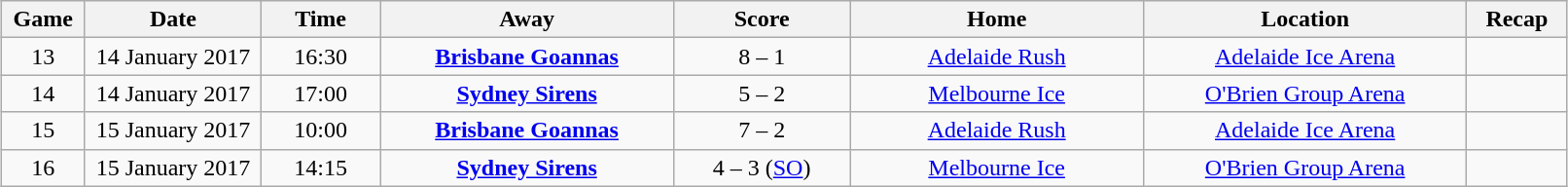<table class="wikitable" width="85%" style="margin: 1em auto 1em auto">
<tr>
<th width="1%">Game</th>
<th width="6%">Date</th>
<th width="4%">Time</th>
<th width="10%">Away</th>
<th width="6%">Score</th>
<th width="10%">Home</th>
<th width="11%">Location</th>
<th width="2%">Recap</th>
</tr>
<tr align="center">
<td>13</td>
<td>14 January 2017</td>
<td>16:30</td>
<td><strong><a href='#'>Brisbane Goannas</a></strong></td>
<td>8 – 1</td>
<td><a href='#'>Adelaide Rush</a></td>
<td><a href='#'>Adelaide Ice Arena</a></td>
<td></td>
</tr>
<tr align="center">
<td>14</td>
<td>14 January 2017</td>
<td>17:00</td>
<td><strong><a href='#'>Sydney Sirens</a></strong></td>
<td>5 – 2</td>
<td><a href='#'>Melbourne Ice</a></td>
<td><a href='#'>O'Brien Group Arena</a></td>
<td></td>
</tr>
<tr align="center">
<td>15</td>
<td>15 January 2017</td>
<td>10:00</td>
<td><strong><a href='#'>Brisbane Goannas</a></strong></td>
<td>7 – 2</td>
<td><a href='#'>Adelaide Rush</a></td>
<td><a href='#'>Adelaide Ice Arena</a></td>
<td></td>
</tr>
<tr align="center">
<td>16</td>
<td>15 January 2017</td>
<td>14:15</td>
<td><strong><a href='#'>Sydney Sirens</a></strong></td>
<td>4 – 3 (<a href='#'>SO</a>)</td>
<td><a href='#'>Melbourne Ice</a></td>
<td><a href='#'>O'Brien Group Arena</a></td>
<td></td>
</tr>
</table>
